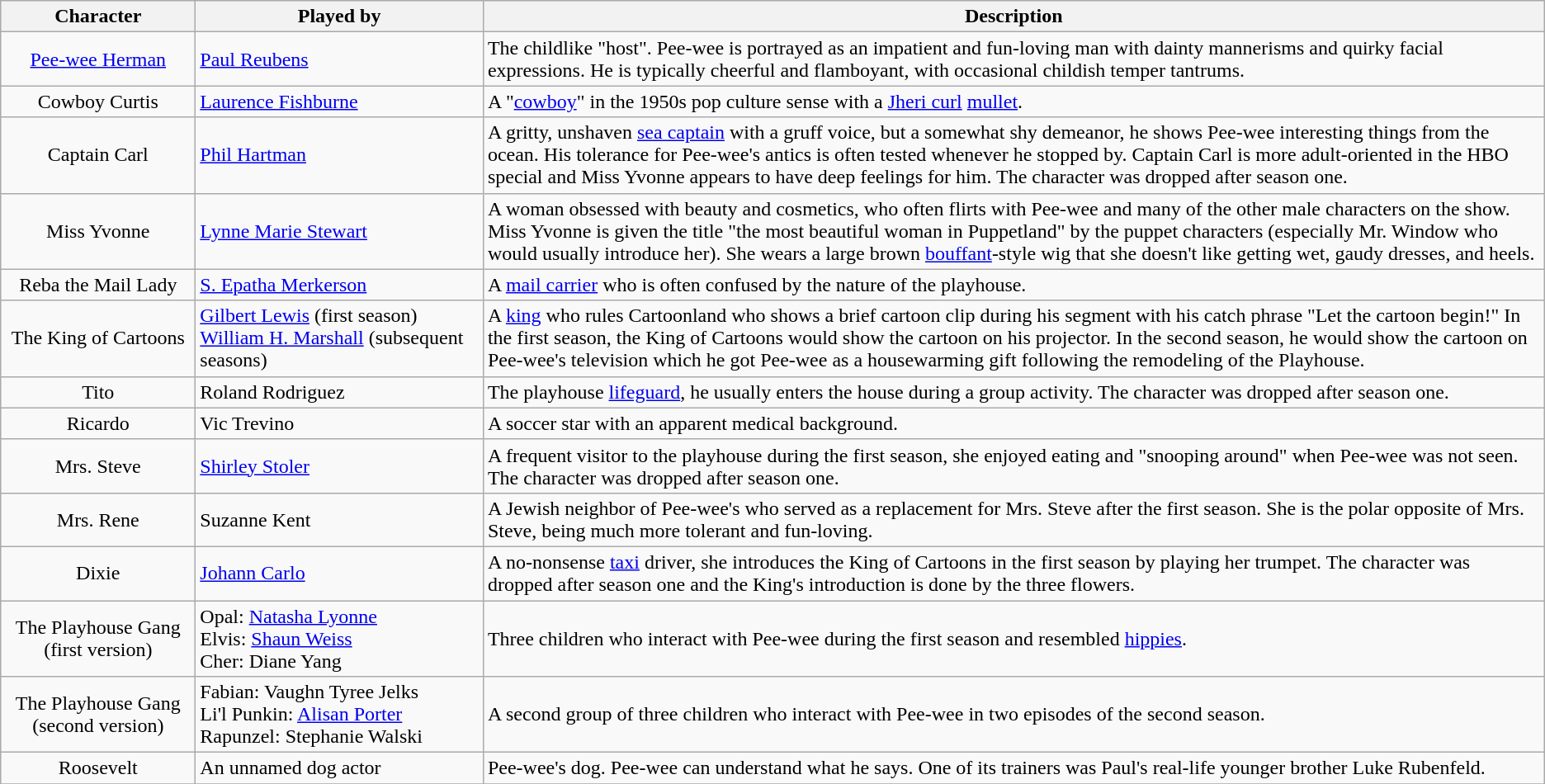<table class="wikitable sortable">
<tr>
<th width="150px">Character</th>
<th width="225px">Played by</th>
<th>Description</th>
</tr>
<tr>
<td align="center"><a href='#'>Pee-wee Herman</a></td>
<td><a href='#'>Paul Reubens</a></td>
<td>The childlike "host". Pee-wee is portrayed as an impatient and fun-loving man with dainty mannerisms and quirky facial expressions. He is typically cheerful and flamboyant, with occasional childish temper tantrums.</td>
</tr>
<tr>
<td align="center">Cowboy Curtis</td>
<td><a href='#'>Laurence Fishburne</a></td>
<td>A "<a href='#'>cowboy</a>" in the 1950s pop culture sense with a <a href='#'>Jheri curl</a> <a href='#'>mullet</a>.</td>
</tr>
<tr>
<td align="center">Captain Carl</td>
<td><a href='#'>Phil Hartman</a></td>
<td>A gritty, unshaven <a href='#'>sea captain</a> with a gruff voice, but a somewhat shy demeanor, he shows Pee-wee interesting things from the ocean. His tolerance for Pee-wee's antics is often tested whenever he stopped by. Captain Carl is more adult-oriented in the HBO special and Miss Yvonne appears to have deep feelings for him. The character was dropped after season one.</td>
</tr>
<tr>
<td align="center">Miss Yvonne</td>
<td><a href='#'>Lynne Marie Stewart</a></td>
<td>A woman obsessed with beauty and cosmetics, who often flirts with Pee-wee and many of the other male characters on the show. Miss Yvonne is given the title "the most beautiful woman in Puppetland" by the puppet characters (especially Mr. Window who would usually introduce her). She wears a large brown <a href='#'>bouffant</a>-style wig that she doesn't like getting wet, gaudy dresses, and heels.</td>
</tr>
<tr>
<td align="center">Reba the Mail Lady</td>
<td><a href='#'>S. Epatha Merkerson</a></td>
<td>A <a href='#'>mail carrier</a> who is often confused by the nature of the playhouse.</td>
</tr>
<tr>
<td align="center">The King of Cartoons</td>
<td><a href='#'>Gilbert Lewis</a> (first season)<br><a href='#'>William H. Marshall</a> (subsequent seasons)</td>
<td>A <a href='#'>king</a> who rules Cartoonland who shows a brief cartoon clip during his segment with his catch phrase "Let the cartoon begin!" In the first season, the King of Cartoons would show the cartoon on his projector. In the second season, he would show the cartoon on Pee-wee's television which he got Pee-wee as a housewarming gift following the remodeling of the Playhouse.</td>
</tr>
<tr>
<td align="center">Tito</td>
<td>Roland Rodriguez</td>
<td>The playhouse <a href='#'>lifeguard</a>, he usually enters the house during a group activity. The character was dropped after season one.</td>
</tr>
<tr>
<td align="center">Ricardo</td>
<td>Vic Trevino</td>
<td>A soccer star with an apparent medical background.</td>
</tr>
<tr>
<td align="center">Mrs. Steve</td>
<td><a href='#'>Shirley Stoler</a></td>
<td>A frequent visitor to the playhouse during the first season, she enjoyed eating and "snooping around" when Pee-wee was not seen. The character was dropped after season one.</td>
</tr>
<tr>
<td align="center">Mrs. Rene</td>
<td>Suzanne Kent</td>
<td>A Jewish neighbor of Pee-wee's who served as a replacement for Mrs. Steve after the first season. She is the polar opposite of Mrs. Steve, being much more tolerant and fun-loving.</td>
</tr>
<tr>
<td align="center">Dixie</td>
<td><a href='#'>Johann Carlo</a></td>
<td>A no-nonsense <a href='#'>taxi</a> driver, she introduces the King of Cartoons in the first season by playing her trumpet. The character was dropped after season one and the King's introduction is done by the three flowers.</td>
</tr>
<tr>
<td align="center">The Playhouse Gang (first version)</td>
<td>Opal: <a href='#'>Natasha Lyonne</a><br>Elvis: <a href='#'>Shaun Weiss</a><br>Cher: Diane Yang</td>
<td>Three children who interact with Pee-wee during the first season and resembled <a href='#'>hippies</a>.</td>
</tr>
<tr>
<td align="center">The Playhouse Gang (second version)</td>
<td>Fabian: Vaughn Tyree Jelks<br>Li'l Punkin: <a href='#'>Alisan Porter</a><br>Rapunzel: Stephanie Walski</td>
<td>A second group of three children who interact with Pee-wee in two episodes of the second season.</td>
</tr>
<tr>
<td align="center">Roosevelt</td>
<td>An unnamed dog actor</td>
<td>Pee-wee's dog. Pee-wee can understand what he says. One of its trainers was Paul's real-life younger brother Luke Rubenfeld.</td>
</tr>
<tr>
</tr>
</table>
